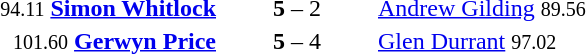<table style="text-align:center">
<tr>
<th width=223></th>
<th width=100></th>
<th width=223></th>
</tr>
<tr>
<td align=right><small>94.11</small> <strong><a href='#'>Simon Whitlock</a></strong> </td>
<td><strong>5</strong> – 2</td>
<td align=left> <a href='#'>Andrew Gilding</a> <small>89.56</small></td>
</tr>
<tr>
<td align=right><small>101.60</small> <strong><a href='#'>Gerwyn Price</a></strong> </td>
<td><strong>5</strong> – 4</td>
<td align=left> <a href='#'>Glen Durrant</a> <small>97.02</small></td>
</tr>
</table>
